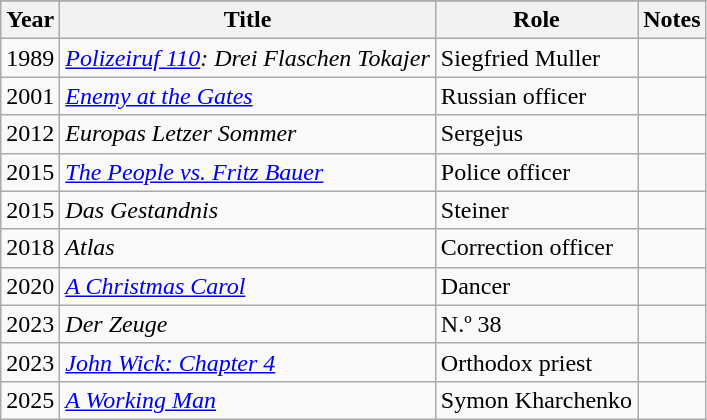<table class="wikitable sortable">
<tr>
</tr>
<tr style="text-align:center;">
<th>Year</th>
<th>Title</th>
<th>Role</th>
<th>Notes</th>
</tr>
<tr>
<td>1989</td>
<td><em><a href='#'>Polizeiruf 110</a>: Drei Flaschen Tokajer</em></td>
<td>Siegfried Muller</td>
<td></td>
</tr>
<tr>
<td>2001</td>
<td><em><a href='#'>Enemy at the Gates</a></em></td>
<td>Russian officer</td>
<td></td>
</tr>
<tr>
<td>2012</td>
<td><em>Europas Letzer Sommer</em></td>
<td>Sergejus</td>
<td></td>
</tr>
<tr>
<td>2015</td>
<td><em><a href='#'>The People vs. Fritz Bauer</a></em></td>
<td>Police officer</td>
<td></td>
</tr>
<tr>
<td>2015</td>
<td><em>Das Gestandnis</em></td>
<td>Steiner</td>
<td></td>
</tr>
<tr>
<td>2018</td>
<td><em>Atlas</em></td>
<td>Correction officer</td>
<td></td>
</tr>
<tr>
<td>2020</td>
<td><em><a href='#'>A Christmas Carol</a></em></td>
<td>Dancer</td>
<td></td>
</tr>
<tr>
<td>2023</td>
<td><em>Der Zeuge</em></td>
<td>N.º 38</td>
<td></td>
</tr>
<tr>
<td>2023</td>
<td><em><a href='#'>John Wick: Chapter 4</a></em></td>
<td>Orthodox priest</td>
<td></td>
</tr>
<tr>
<td>2025</td>
<td><em><a href='#'>A Working Man</a></em></td>
<td>Symon Kharchenko</td>
<td></td>
</tr>
</table>
